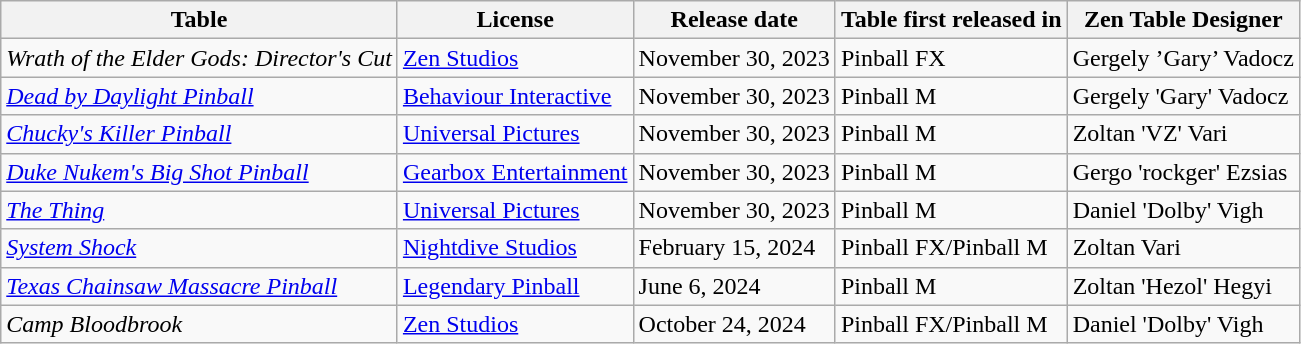<table class="wikitable sortable" style="">
<tr>
<th>Table</th>
<th>License</th>
<th>Release date</th>
<th>Table first released in</th>
<th>Zen Table Designer</th>
</tr>
<tr>
<td><em>Wrath of the Elder Gods: Director's Cut</em></td>
<td><a href='#'>Zen Studios</a></td>
<td>November 30, 2023</td>
<td>Pinball FX</td>
<td>Gergely ’Gary’ Vadocz</td>
</tr>
<tr>
<td><em><a href='#'> Dead by Daylight Pinball</a></em></td>
<td><a href='#'>Behaviour Interactive</a></td>
<td>November 30, 2023</td>
<td>Pinball M</td>
<td>Gergely 'Gary' Vadocz</td>
</tr>
<tr>
<td><em><a href='#'>Chucky's Killer Pinball</a></em></td>
<td><a href='#'>Universal Pictures</a></td>
<td>November 30, 2023</td>
<td>Pinball M</td>
<td>Zoltan 'VZ' Vari</td>
</tr>
<tr>
<td><em><a href='#'>Duke Nukem's Big Shot Pinball</a></em></td>
<td><a href='#'>Gearbox Entertainment</a></td>
<td>November 30, 2023</td>
<td>Pinball M</td>
<td>Gergo 'rockger' Ezsias</td>
</tr>
<tr>
<td><em><a href='#'>The Thing</a></em></td>
<td><a href='#'>Universal Pictures</a></td>
<td>November 30, 2023</td>
<td>Pinball M</td>
<td>Daniel 'Dolby' Vigh</td>
</tr>
<tr>
<td><em><a href='#'>System Shock</a></em></td>
<td><a href='#'>Nightdive Studios</a></td>
<td>February 15, 2024</td>
<td>Pinball FX/Pinball M</td>
<td>Zoltan Vari</td>
</tr>
<tr>
<td><em><a href='#'>Texas Chainsaw Massacre Pinball</a></em></td>
<td><a href='#'>Legendary Pinball</a></td>
<td>June 6, 2024</td>
<td>Pinball M</td>
<td>Zoltan 'Hezol' Hegyi</td>
</tr>
<tr>
<td><em>Camp Bloodbrook</em></td>
<td><a href='#'>Zen Studios</a></td>
<td>October 24, 2024</td>
<td>Pinball FX/Pinball M</td>
<td>Daniel 'Dolby' Vigh</td>
</tr>
</table>
